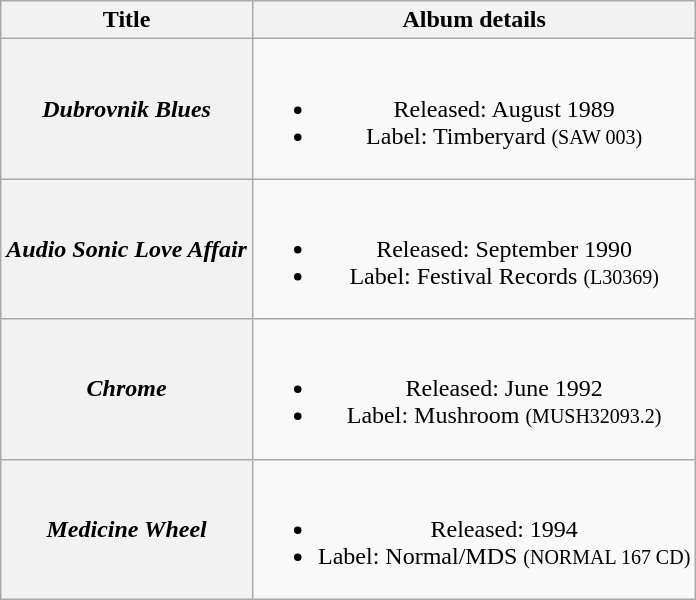<table class="wikitable plainrowheaders" style="text-align:center;">
<tr>
<th>Title</th>
<th>Album details</th>
</tr>
<tr>
<th scope="row"><em>Dubrovnik Blues</em></th>
<td><br><ul><li>Released: August 1989</li><li>Label: Timberyard <small>(SAW 003)</small></li></ul></td>
</tr>
<tr>
<th scope="row"><em>Audio Sonic Love Affair</em></th>
<td><br><ul><li>Released: September 1990</li><li>Label: Festival Records <small>(L30369)</small></li></ul></td>
</tr>
<tr>
<th scope="row"><em>Chrome</em></th>
<td><br><ul><li>Released: June 1992</li><li>Label: Mushroom <small>(MUSH32093.2)</small></li></ul></td>
</tr>
<tr>
<th scope="row"><em>Medicine Wheel</em></th>
<td><br><ul><li>Released: 1994</li><li>Label: Normal/MDS <small>(NORMAL 167 CD)</small></li></ul></td>
</tr>
</table>
